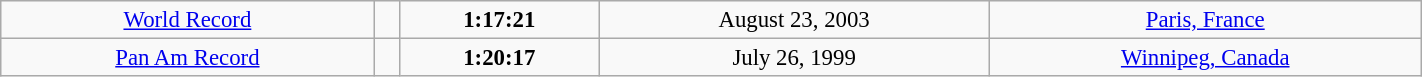<table class="wikitable" style=" text-align:center; font-size:95%;" width="75%">
<tr>
<td><a href='#'>World Record</a></td>
<td></td>
<td><strong>1:17:21</strong></td>
<td>August 23, 2003</td>
<td> <a href='#'>Paris, France</a></td>
</tr>
<tr>
<td><a href='#'>Pan Am Record</a></td>
<td></td>
<td><strong>1:20:17</strong></td>
<td>July 26, 1999</td>
<td> <a href='#'>Winnipeg, Canada</a></td>
</tr>
</table>
